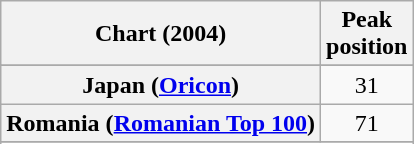<table class="wikitable sortable plainrowheaders" style="text-align:center">
<tr>
<th scope="col">Chart (2004)</th>
<th scope="col">Peak<br>position</th>
</tr>
<tr>
</tr>
<tr>
</tr>
<tr>
<th scope="row">Japan (<a href='#'>Oricon</a>)</th>
<td align="center">31</td>
</tr>
<tr>
<th scope="row">Romania (<a href='#'>Romanian Top 100</a>)</th>
<td style="text-align:center;">71</td>
</tr>
<tr>
</tr>
<tr>
</tr>
<tr>
</tr>
</table>
